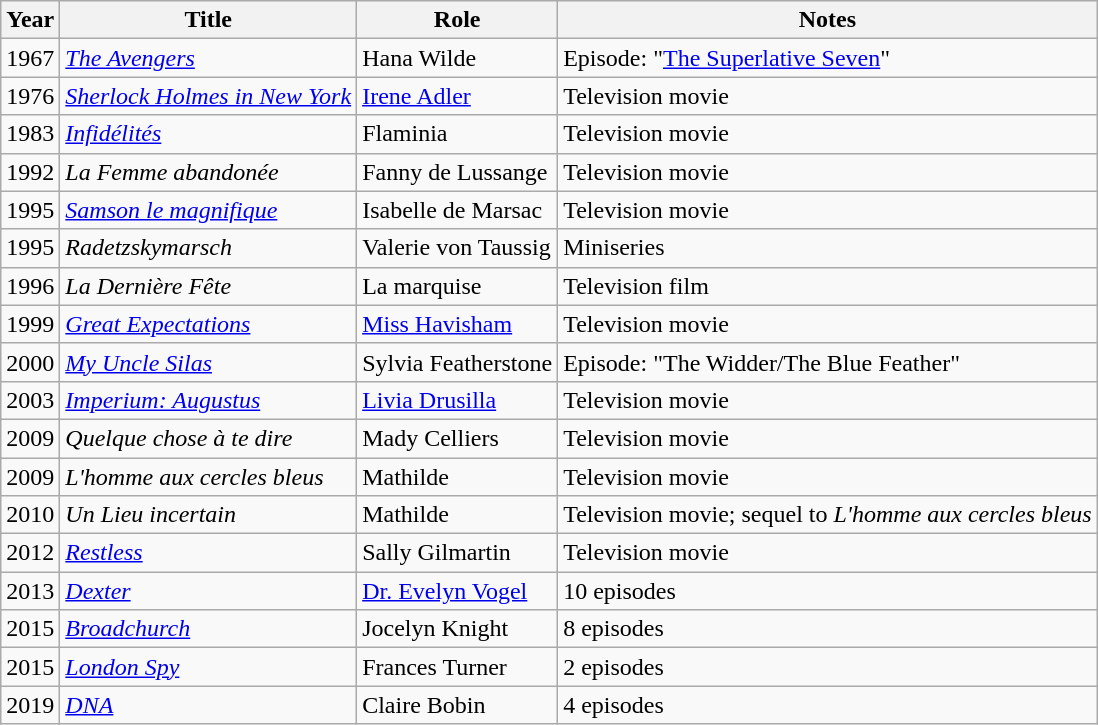<table class="wikitable sortable">
<tr>
<th>Year</th>
<th>Title</th>
<th>Role</th>
<th class="unsortable">Notes</th>
</tr>
<tr>
<td>1967</td>
<td><em><a href='#'>The Avengers</a></em></td>
<td>Hana Wilde</td>
<td>Episode: "<a href='#'>The Superlative Seven</a>"</td>
</tr>
<tr>
<td>1976</td>
<td><em><a href='#'>Sherlock Holmes in New York</a></em></td>
<td><a href='#'>Irene Adler</a></td>
<td>Television movie</td>
</tr>
<tr>
<td>1983</td>
<td><em><a href='#'>Infidélités</a></em></td>
<td>Flaminia</td>
<td>Television movie</td>
</tr>
<tr>
<td>1992</td>
<td><em>La Femme abandonée</em></td>
<td>Fanny de Lussange</td>
<td>Television movie</td>
</tr>
<tr>
<td>1995</td>
<td><em><a href='#'>Samson le magnifique</a></em></td>
<td>Isabelle de Marsac</td>
<td>Television movie</td>
</tr>
<tr>
<td>1995</td>
<td><em>Radetzskymarsch</em></td>
<td>Valerie von Taussig</td>
<td>Miniseries</td>
</tr>
<tr>
<td>1996</td>
<td><em>La Dernière Fête</em></td>
<td>La marquise</td>
<td>Television film</td>
</tr>
<tr>
<td>1999</td>
<td><em><a href='#'>Great Expectations</a></em></td>
<td><a href='#'>Miss Havisham</a></td>
<td>Television movie</td>
</tr>
<tr>
<td>2000</td>
<td><em><a href='#'>My Uncle Silas</a></em></td>
<td>Sylvia Featherstone</td>
<td>Episode: "The Widder/The Blue Feather"</td>
</tr>
<tr>
<td>2003</td>
<td><em><a href='#'>Imperium: Augustus</a></em></td>
<td><a href='#'>Livia Drusilla</a></td>
<td>Television movie</td>
</tr>
<tr>
<td>2009</td>
<td><em>Quelque chose à te dire</em></td>
<td>Mady Celliers</td>
<td>Television movie</td>
</tr>
<tr>
<td>2009</td>
<td><em>L'homme aux cercles bleus</em></td>
<td>Mathilde</td>
<td>Television movie</td>
</tr>
<tr>
<td>2010</td>
<td><em>Un Lieu incertain</em></td>
<td>Mathilde</td>
<td>Television movie; sequel to <em>L'homme aux cercles bleus</em></td>
</tr>
<tr>
<td>2012</td>
<td><em><a href='#'>Restless</a></em></td>
<td>Sally Gilmartin</td>
<td>Television movie</td>
</tr>
<tr>
<td>2013</td>
<td><em><a href='#'>Dexter</a></em></td>
<td><a href='#'>Dr. Evelyn Vogel</a></td>
<td>10 episodes</td>
</tr>
<tr>
<td>2015</td>
<td><em><a href='#'>Broadchurch</a></em></td>
<td>Jocelyn Knight</td>
<td>8 episodes</td>
</tr>
<tr>
<td>2015</td>
<td><em><a href='#'>London Spy</a></em></td>
<td>Frances Turner</td>
<td>2 episodes</td>
</tr>
<tr>
<td>2019</td>
<td><em><a href='#'>DNA</a></em></td>
<td>Claire Bobin</td>
<td>4 episodes</td>
</tr>
</table>
